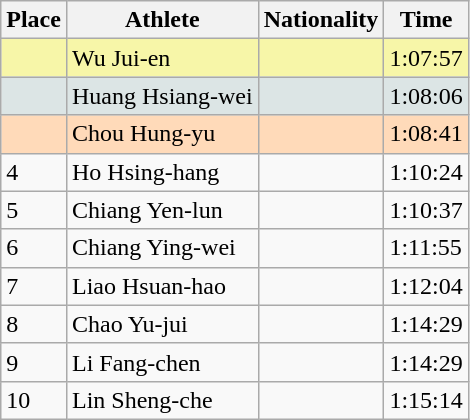<table class="wikitable sortable">
<tr>
<th scope="col">Place</th>
<th scope="col">Athlete</th>
<th scope="col">Nationality</th>
<th scope="col">Time</th>
</tr>
<tr bgcolor="#F7F6A8">
<td></td>
<td>Wu Jui-en</td>
<td></td>
<td>1:07:57</td>
</tr>
<tr bgcolor="#DCE5E5">
<td></td>
<td>Huang Hsiang-wei</td>
<td></td>
<td>1:08:06</td>
</tr>
<tr bgcolor="#FFDAB9">
<td></td>
<td>Chou Hung-yu</td>
<td></td>
<td>1:08:41</td>
</tr>
<tr>
<td>4</td>
<td>Ho Hsing-hang</td>
<td></td>
<td>1:10:24</td>
</tr>
<tr>
<td>5</td>
<td>Chiang Yen-lun</td>
<td></td>
<td>1:10:37</td>
</tr>
<tr>
<td>6</td>
<td>Chiang Ying-wei</td>
<td></td>
<td>1:11:55</td>
</tr>
<tr>
<td>7</td>
<td>Liao Hsuan-hao</td>
<td></td>
<td>1:12:04</td>
</tr>
<tr>
<td>8</td>
<td>Chao Yu-jui</td>
<td></td>
<td>1:14:29</td>
</tr>
<tr>
<td>9</td>
<td>Li Fang-chen</td>
<td></td>
<td>1:14:29</td>
</tr>
<tr>
<td>10</td>
<td>Lin Sheng-che</td>
<td></td>
<td>1:15:14</td>
</tr>
</table>
